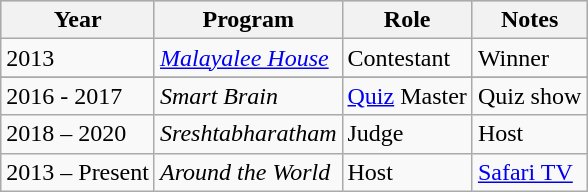<table class="wikitable">
<tr style="background:#ccc; text-align:center;">
<th>Year</th>
<th>Program</th>
<th>Role</th>
<th>Notes</th>
</tr>
<tr>
<td>2013</td>
<td><em><a href='#'>Malayalee House</a></em></td>
<td>Contestant</td>
<td>Winner</td>
</tr>
<tr>
</tr>
<tr>
<td>2016 - 2017</td>
<td><em>Smart Brain</em></td>
<td><a href='#'>Quiz</a> Master</td>
<td>Quiz show</td>
</tr>
<tr>
<td>2018 – 2020</td>
<td><em>Sreshtabharatham</em></td>
<td>Judge</td>
<td>Host</td>
</tr>
<tr>
<td>2013 – Present</td>
<td><em>Around the World</em></td>
<td>Host</td>
<td><a href='#'>Safari TV</a></td>
</tr>
</table>
